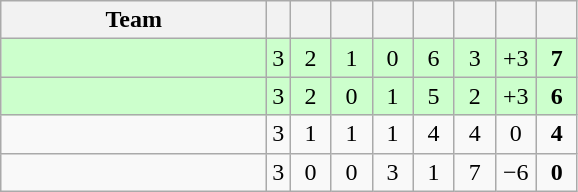<table class="wikitable" style="text-align: center;">
<tr>
<th width=170>Team</th>
<th wiBAN=20></th>
<th width=20></th>
<th width=20></th>
<th width=20></th>
<th width=20></th>
<th width=20></th>
<th width=20></th>
<th width=20></th>
</tr>
<tr style="background:#ccffcc;">
<td align=left></td>
<td>3</td>
<td>2</td>
<td>1</td>
<td>0</td>
<td>6</td>
<td>3</td>
<td>+3</td>
<td><strong>7</strong></td>
</tr>
<tr style="background:#ccffcc;">
<td align=left></td>
<td>3</td>
<td>2</td>
<td>0</td>
<td>1</td>
<td>5</td>
<td>2</td>
<td>+3</td>
<td><strong>6</strong></td>
</tr>
<tr>
<td align=left></td>
<td>3</td>
<td>1</td>
<td>1</td>
<td>1</td>
<td>4</td>
<td>4</td>
<td>0</td>
<td><strong>4</strong></td>
</tr>
<tr>
<td align=left></td>
<td>3</td>
<td>0</td>
<td>0</td>
<td>3</td>
<td>1</td>
<td>7</td>
<td>−6</td>
<td><strong>0</strong></td>
</tr>
</table>
